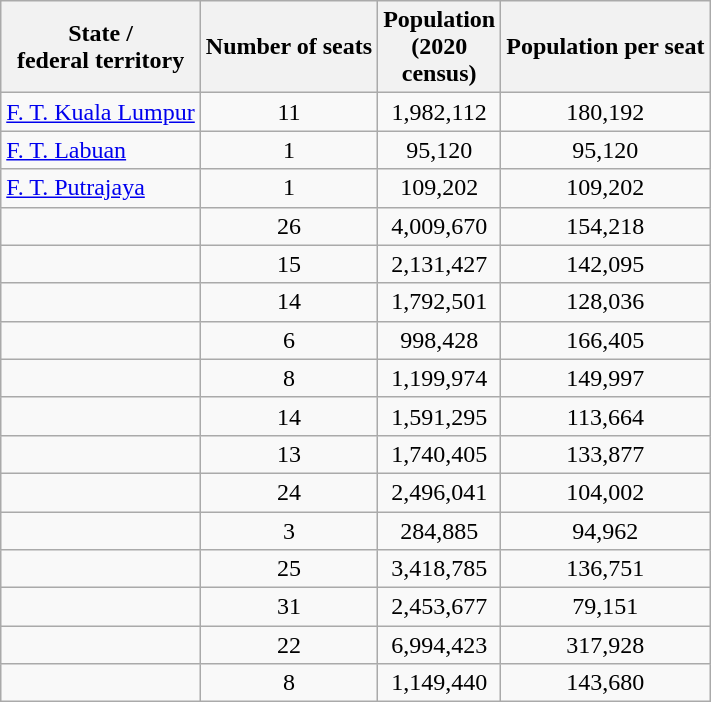<table class="wikitable sortable" style="text-align:center;">
<tr>
<th>State / <br>federal territory</th>
<th>Number of seats</th>
<th>Population<br>(2020<br>census)</th>
<th>Population per seat</th>
</tr>
<tr>
<td align=left> <a href='#'>F. T. Kuala Lumpur</a></td>
<td>11</td>
<td>1,982,112</td>
<td>180,192</td>
</tr>
<tr>
<td align=left> <a href='#'>F. T. Labuan</a></td>
<td>1</td>
<td>95,120</td>
<td>95,120</td>
</tr>
<tr>
<td align=left> <a href='#'>F. T. Putrajaya</a></td>
<td>1</td>
<td>109,202</td>
<td>109,202</td>
</tr>
<tr>
<td align=left></td>
<td>26</td>
<td>4,009,670</td>
<td>154,218</td>
</tr>
<tr>
<td align=left></td>
<td>15</td>
<td>2,131,427</td>
<td>142,095</td>
</tr>
<tr>
<td align=left></td>
<td>14</td>
<td>1,792,501</td>
<td>128,036</td>
</tr>
<tr>
<td align=left></td>
<td>6</td>
<td>998,428</td>
<td>166,405</td>
</tr>
<tr>
<td align=left></td>
<td>8</td>
<td>1,199,974</td>
<td>149,997</td>
</tr>
<tr>
<td align=left></td>
<td>14</td>
<td>1,591,295</td>
<td>113,664</td>
</tr>
<tr>
<td align=left></td>
<td>13</td>
<td>1,740,405</td>
<td>133,877</td>
</tr>
<tr>
<td align=left></td>
<td>24</td>
<td>2,496,041</td>
<td>104,002</td>
</tr>
<tr>
<td align=left></td>
<td>3</td>
<td>284,885</td>
<td>94,962</td>
</tr>
<tr>
<td align=left></td>
<td>25</td>
<td>3,418,785</td>
<td>136,751</td>
</tr>
<tr>
<td align=left></td>
<td>31</td>
<td>2,453,677</td>
<td>79,151</td>
</tr>
<tr>
<td align=left></td>
<td>22</td>
<td>6,994,423</td>
<td>317,928</td>
</tr>
<tr>
<td align=left></td>
<td>8</td>
<td>1,149,440</td>
<td>143,680</td>
</tr>
</table>
